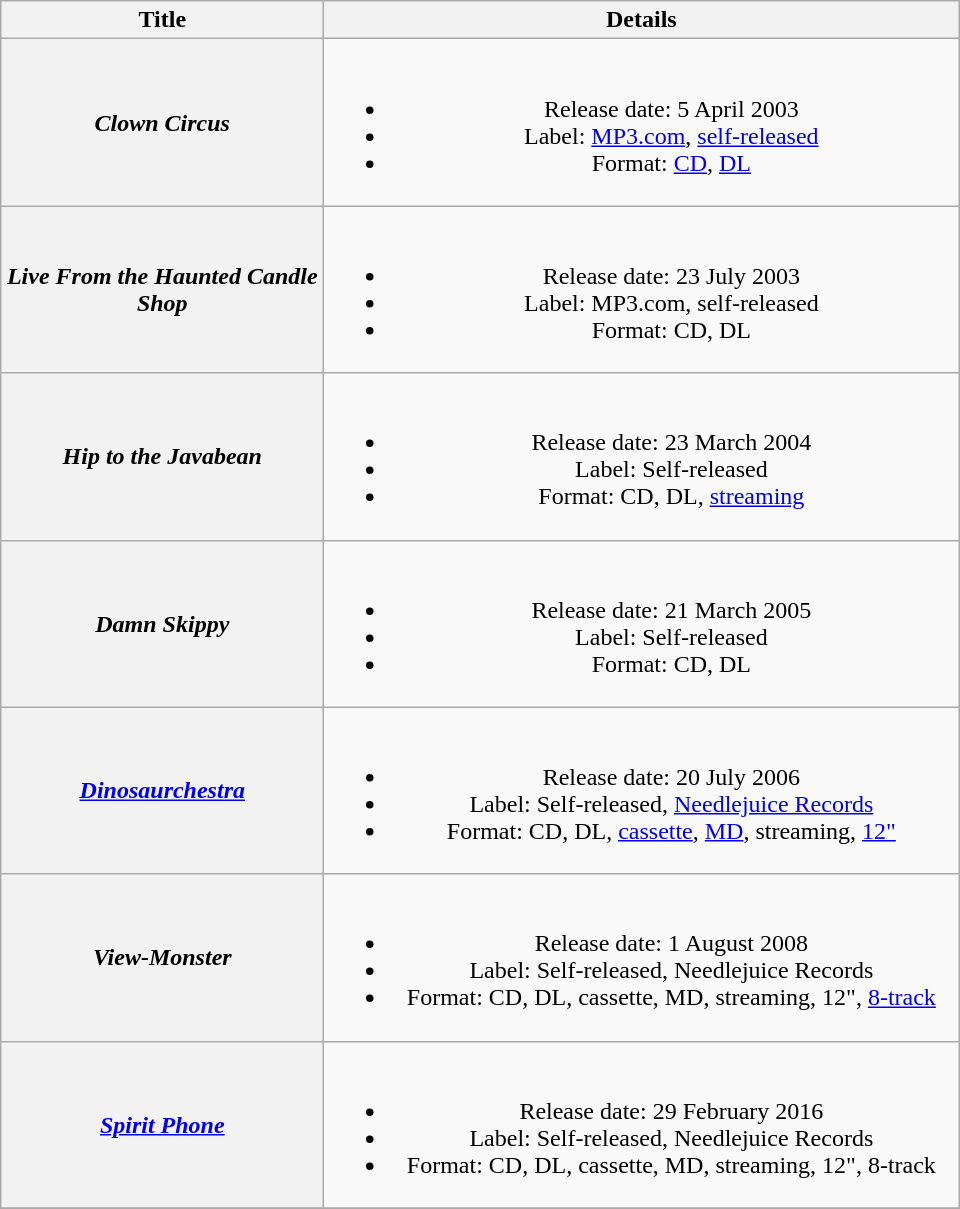<table class="wikitable plainrowheaders" style="text-align:center">
<tr>
<th style="width:13em;" scope="col">Title</th>
<th style="width:26em;" scope="col">Details</th>
</tr>
<tr>
<th scope="row"><em>Clown Circus</em></th>
<td><br><ul><li>Release date: 5 April 2003</li><li>Label: <a href='#'>MP3.com</a>, <a href='#'>self-released</a></li><li>Format: <a href='#'>CD</a>, <a href='#'>DL</a></li></ul></td>
</tr>
<tr>
<th scope="row"><em>Live From the Haunted Candle Shop</em></th>
<td><br><ul><li>Release date: 23 July 2003</li><li>Label: MP3.com, self-released</li><li>Format: CD, DL</li></ul></td>
</tr>
<tr>
<th scope="row"><em>Hip to the Javabean</em></th>
<td><br><ul><li>Release date: 23 March 2004</li><li>Label: Self-released</li><li>Format: CD, DL, <a href='#'>streaming</a></li></ul></td>
</tr>
<tr>
<th scope="row"><em>Damn Skippy</em></th>
<td><br><ul><li>Release date: 21 March 2005</li><li>Label: Self-released</li><li>Format: CD, DL</li></ul></td>
</tr>
<tr>
<th scope="row"><em><a href='#'>Dinosaurchestra</a></em></th>
<td><br><ul><li>Release date: 20 July 2006</li><li>Label: Self-released, <a href='#'>Needlejuice Records</a></li><li>Format: CD, DL, <a href='#'>cassette</a>, <a href='#'>MD</a>, streaming, <a href='#'>12"</a></li></ul></td>
</tr>
<tr>
<th scope="row"><em>View-Monster</em></th>
<td><br><ul><li>Release date: 1 August 2008</li><li>Label: Self-released, Needlejuice Records</li><li>Format: CD, DL, cassette, MD, streaming, 12", <a href='#'>8-track</a></li></ul></td>
</tr>
<tr>
<th scope="row"><em><a href='#'>Spirit Phone</a></em></th>
<td><br><ul><li>Release date: 29 February 2016</li><li>Label: Self-released, Needlejuice Records</li><li>Format: CD, DL, cassette, MD, streaming, 12", 8-track</li></ul></td>
</tr>
<tr>
</tr>
</table>
